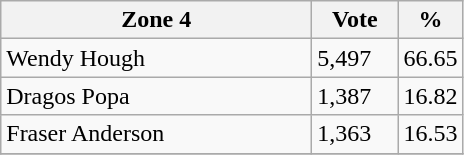<table class="wikitable">
<tr>
<th bgcolor="#DDDDFF" width="200px">Zone 4</th>
<th bgcolor="#DDDDFF" width="50px">Vote</th>
<th bgcolor="#DDDDFF" width="30px">%</th>
</tr>
<tr>
<td>Wendy Hough</td>
<td>5,497</td>
<td>66.65</td>
</tr>
<tr>
<td>Dragos Popa</td>
<td>1,387</td>
<td>16.82</td>
</tr>
<tr>
<td>Fraser Anderson</td>
<td>1,363</td>
<td>16.53</td>
</tr>
<tr>
</tr>
</table>
